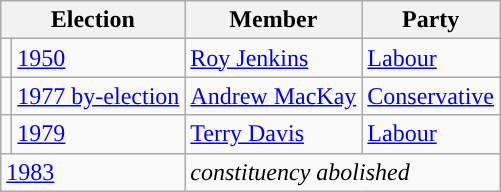<table class="wikitable">
<tr>
<th colspan="2">Election</th>
<th>Member</th>
<th>Party</th>
</tr>
<tr>
<td style="color:inherit;background-color: "></td>
<td><a href='#'>1950</a></td>
<td><a href='#'>Roy Jenkins</a></td>
<td><a href='#'>Labour</a></td>
</tr>
<tr>
<td style="color:inherit;background-color: "></td>
<td><a href='#'>1977 by-election</a></td>
<td><a href='#'>Andrew MacKay</a></td>
<td><a href='#'>Conservative</a></td>
</tr>
<tr>
<td style="color:inherit;background-color: "></td>
<td><a href='#'>1979</a></td>
<td><a href='#'>Terry Davis</a></td>
<td><a href='#'>Labour</a></td>
</tr>
<tr>
<td colspan="2" align="left"><a href='#'>1983</a></td>
<td colspan="2"><em>constituency abolished</em></td>
</tr>
</table>
